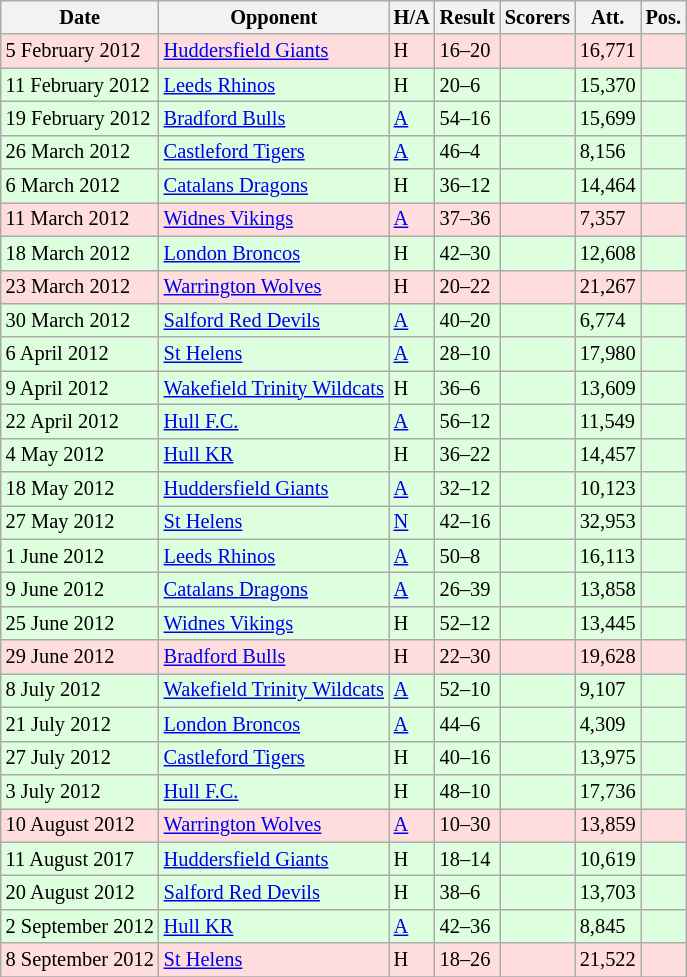<table class="wikitable" style="font-size:85%;">
<tr>
<th>Date</th>
<th>Opponent</th>
<th>H/A</th>
<th>Result</th>
<th>Scorers</th>
<th>Att.</th>
<th>Pos.</th>
</tr>
<tr style="background:#ffdddd;">
<td>5 February 2012</td>
<td> <a href='#'>Huddersfield Giants</a></td>
<td>H</td>
<td>16–20</td>
<td></td>
<td>16,771</td>
<td></td>
</tr>
<tr style="background:#ddffdd;">
<td>11 February 2012</td>
<td> <a href='#'>Leeds Rhinos</a></td>
<td>H</td>
<td>20–6</td>
<td></td>
<td>15,370</td>
<td></td>
</tr>
<tr style="background:#ddffdd;">
<td>19 February 2012</td>
<td> <a href='#'>Bradford Bulls</a></td>
<td><a href='#'>A</a></td>
<td>54–16</td>
<td></td>
<td>15,699</td>
<td></td>
</tr>
<tr style="background:#ddffdd;">
<td>26 March 2012</td>
<td> <a href='#'>Castleford Tigers</a></td>
<td><a href='#'>A</a></td>
<td>46–4</td>
<td></td>
<td>8,156</td>
<td></td>
</tr>
<tr style="background:#ddffdd;">
<td>6 March 2012</td>
<td> <a href='#'>Catalans Dragons</a></td>
<td>H</td>
<td>36–12</td>
<td></td>
<td>14,464</td>
<td></td>
</tr>
<tr style="background:#ffdddd;">
<td>11 March 2012</td>
<td> <a href='#'>Widnes Vikings</a></td>
<td><a href='#'>A</a></td>
<td>37–36</td>
<td></td>
<td>7,357</td>
<td></td>
</tr>
<tr style="background:#ddffdd;">
<td>18 March 2012</td>
<td> <a href='#'>London Broncos</a></td>
<td>H</td>
<td>42–30</td>
<td></td>
<td>12,608</td>
<td></td>
</tr>
<tr style="background:#ffdddd;">
<td>23 March 2012</td>
<td> <a href='#'>Warrington Wolves</a></td>
<td>H</td>
<td>20–22</td>
<td></td>
<td>21,267</td>
<td></td>
</tr>
<tr style="background:#ddffdd;">
<td>30 March 2012</td>
<td> <a href='#'>Salford Red Devils</a></td>
<td><a href='#'>A</a></td>
<td>40–20</td>
<td></td>
<td>6,774</td>
<td></td>
</tr>
<tr style="background:#ddffdd;">
<td>6 April 2012</td>
<td> <a href='#'>St Helens</a></td>
<td><a href='#'>A</a></td>
<td>28–10</td>
<td></td>
<td>17,980</td>
<td></td>
</tr>
<tr style="background:#ddffdd;">
<td>9 April 2012</td>
<td> <a href='#'>Wakefield Trinity Wildcats</a></td>
<td>H</td>
<td>36–6</td>
<td></td>
<td>13,609</td>
<td></td>
</tr>
<tr style="background:#ddffdd;">
<td>22 April 2012</td>
<td> <a href='#'>Hull F.C.</a></td>
<td><a href='#'>A</a></td>
<td>56–12</td>
<td></td>
<td>11,549</td>
<td></td>
</tr>
<tr style="background:#ddffdd;">
<td>4 May 2012</td>
<td> <a href='#'>Hull KR</a></td>
<td>H</td>
<td>36–22</td>
<td></td>
<td>14,457</td>
<td></td>
</tr>
<tr style="background:#ddffdd;">
<td>18 May 2012</td>
<td> <a href='#'>Huddersfield Giants</a></td>
<td><a href='#'>A</a></td>
<td>32–12</td>
<td></td>
<td>10,123</td>
<td></td>
</tr>
<tr style="background:#ddffdd;">
<td>27 May 2012</td>
<td> <a href='#'>St Helens</a></td>
<td><a href='#'>N</a></td>
<td>42–16</td>
<td></td>
<td>32,953</td>
<td></td>
</tr>
<tr style="background:#ddffdd;">
<td>1 June 2012</td>
<td> <a href='#'>Leeds Rhinos</a></td>
<td><a href='#'>A</a></td>
<td>50–8</td>
<td></td>
<td>16,113</td>
<td></td>
</tr>
<tr style="background:#ddffdd;">
<td>9 June 2012</td>
<td> <a href='#'>Catalans Dragons</a></td>
<td><a href='#'>A</a></td>
<td>26–39</td>
<td></td>
<td>13,858</td>
<td></td>
</tr>
<tr style="background:#ddffdd;">
<td>25 June 2012</td>
<td> <a href='#'>Widnes Vikings</a></td>
<td>H</td>
<td>52–12</td>
<td></td>
<td>13,445</td>
<td></td>
</tr>
<tr style="background:#ffdddd;">
<td>29 June 2012</td>
<td> <a href='#'>Bradford Bulls</a></td>
<td>H</td>
<td>22–30</td>
<td></td>
<td>19,628</td>
<td></td>
</tr>
<tr style="background:#ddffdd;">
<td>8 July 2012</td>
<td> <a href='#'>Wakefield Trinity Wildcats</a></td>
<td><a href='#'>A</a></td>
<td>52–10</td>
<td></td>
<td>9,107</td>
<td></td>
</tr>
<tr style="background:#ddffdd;">
<td>21 July 2012</td>
<td> <a href='#'>London Broncos</a></td>
<td><a href='#'>A</a></td>
<td>44–6</td>
<td></td>
<td>4,309</td>
<td></td>
</tr>
<tr style="background:#ddffdd;">
<td>27 July 2012</td>
<td> <a href='#'>Castleford Tigers</a></td>
<td>H</td>
<td>40–16</td>
<td></td>
<td>13,975</td>
<td></td>
</tr>
<tr style="background:#ddffdd;">
<td>3 July 2012</td>
<td> <a href='#'>Hull F.C.</a></td>
<td>H</td>
<td>48–10</td>
<td></td>
<td>17,736</td>
<td></td>
</tr>
<tr style="background:#ffdddd;">
<td>10 August 2012</td>
<td> <a href='#'>Warrington Wolves</a></td>
<td><a href='#'>A</a></td>
<td>10–30</td>
<td></td>
<td>13,859</td>
<td></td>
</tr>
<tr style="background:#ddffdd;">
<td>11 August 2017</td>
<td> <a href='#'>Huddersfield Giants</a></td>
<td>H</td>
<td>18–14</td>
<td></td>
<td>10,619</td>
<td></td>
</tr>
<tr style="background:#ddffdd;">
<td>20 August 2012</td>
<td> <a href='#'>Salford Red Devils</a></td>
<td>H</td>
<td>38–6</td>
<td></td>
<td>13,703</td>
<td></td>
</tr>
<tr style="background:#ddffdd;">
<td>2 September 2012</td>
<td> <a href='#'>Hull KR</a></td>
<td><a href='#'>A</a></td>
<td>42–36</td>
<td></td>
<td>8,845</td>
<td></td>
</tr>
<tr style="background:#ffdddd;">
<td>8 September 2012</td>
<td> <a href='#'>St Helens</a></td>
<td>H</td>
<td>18–26</td>
<td></td>
<td>21,522</td>
<td></td>
</tr>
<tr>
</tr>
</table>
